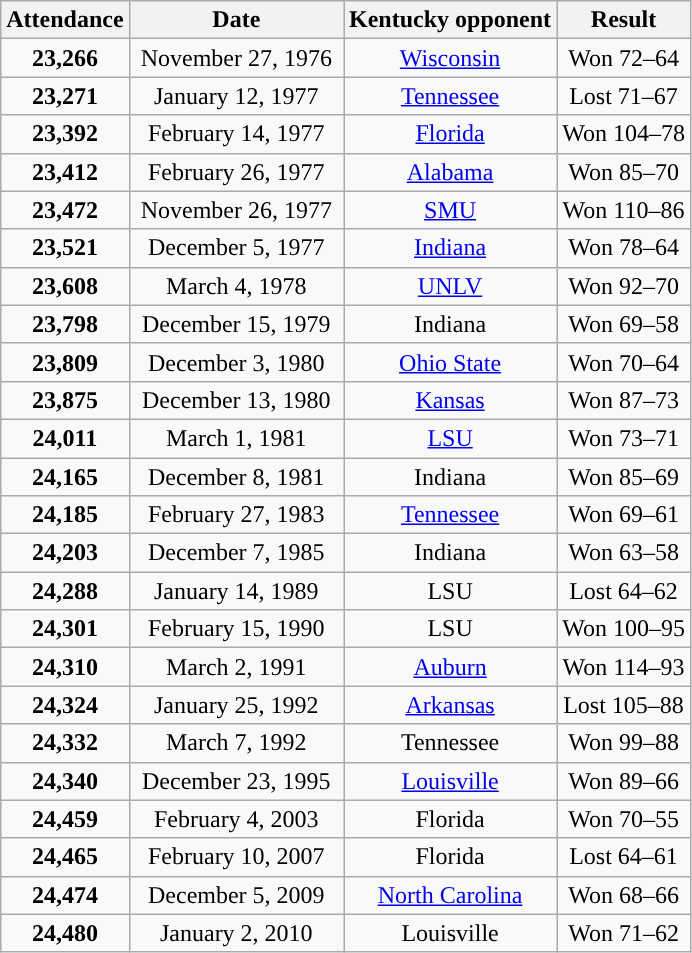<table class="wikitable">
<tr>
<th>Attendance</th>
<th>Date</th>
<th>Kentucky opponent</th>
<th>Result</th>
</tr>
<tr align=center>
<td><strong>23,266</strong></td>
<td> November 27, 1976 </td>
<td><a href='#'>Wisconsin</a></td>
<td> Won 72–64</td>
</tr>
<tr align=center>
<td><strong>23,271</strong></td>
<td>January 12, 1977</td>
<td><a href='#'>Tennessee</a></td>
<td> Lost 71–67 </td>
</tr>
<tr align=center>
<td><strong>23,392</strong></td>
<td>February 14, 1977</td>
<td><a href='#'>Florida</a></td>
<td> Won 104–78</td>
</tr>
<tr align=center>
<td><strong>23,412</strong></td>
<td>February 26, 1977</td>
<td><a href='#'>Alabama</a></td>
<td> Won 85–70</td>
</tr>
<tr align=center>
<td><strong>23,472</strong></td>
<td>November 26, 1977</td>
<td><a href='#'>SMU</a></td>
<td> Won 110–86</td>
</tr>
<tr align=center>
<td><strong>23,521</strong></td>
<td>December 5, 1977</td>
<td><a href='#'>Indiana</a></td>
<td> Won 78–64</td>
</tr>
<tr align=center>
<td><strong>23,608</strong></td>
<td>March 4, 1978</td>
<td><a href='#'>UNLV</a></td>
<td> Won 92–70</td>
</tr>
<tr align=center>
<td><strong>23,798</strong></td>
<td>December 15, 1979</td>
<td>Indiana</td>
<td> Won 69–58</td>
</tr>
<tr align=center>
<td><strong>23,809</strong></td>
<td>December 3, 1980</td>
<td><a href='#'>Ohio State</a></td>
<td> Won 70–64</td>
</tr>
<tr align=center>
<td><strong>23,875</strong></td>
<td>December 13, 1980</td>
<td><a href='#'>Kansas</a></td>
<td> Won 87–73</td>
</tr>
<tr align=center>
<td><strong>24,011</strong></td>
<td>March 1, 1981</td>
<td><a href='#'>LSU</a></td>
<td> Won 73–71</td>
</tr>
<tr align=center>
<td><strong>24,165</strong></td>
<td>December 8, 1981</td>
<td>Indiana</td>
<td> Won 85–69</td>
</tr>
<tr align=center>
<td><strong>24,185</strong></td>
<td>February 27, 1983</td>
<td><a href='#'>Tennessee</a></td>
<td> Won 69–61</td>
</tr>
<tr align=center>
<td><strong>24,203</strong></td>
<td>December 7, 1985</td>
<td>Indiana</td>
<td> Won 63–58</td>
</tr>
<tr align=center>
<td><strong>24,288</strong></td>
<td>January 14, 1989</td>
<td>LSU</td>
<td> Lost 64–62</td>
</tr>
<tr align=center>
<td><strong>24,301</strong></td>
<td>February 15, 1990</td>
<td>LSU</td>
<td> Won 100–95</td>
</tr>
<tr align=center>
<td><strong>24,310</strong></td>
<td>March 2, 1991</td>
<td><a href='#'>Auburn</a></td>
<td> Won 114–93</td>
</tr>
<tr align=center>
<td><strong>24,324</strong></td>
<td>January 25, 1992</td>
<td><a href='#'>Arkansas</a></td>
<td> Lost 105–88</td>
</tr>
<tr align=center>
<td><strong>24,332</strong></td>
<td>March 7, 1992</td>
<td>Tennessee</td>
<td> Won 99–88</td>
</tr>
<tr align=center>
<td><strong>24,340</strong></td>
<td>December 23, 1995</td>
<td><a href='#'>Louisville</a></td>
<td> Won 89–66</td>
</tr>
<tr align=center>
<td><strong>24,459</strong></td>
<td>February 4, 2003</td>
<td>Florida</td>
<td> Won 70–55</td>
</tr>
<tr align=center>
<td><strong>24,465</strong></td>
<td>February 10, 2007</td>
<td>Florida</td>
<td> Lost 64–61</td>
</tr>
<tr align=center>
<td><strong>24,474</strong></td>
<td>December 5, 2009</td>
<td><a href='#'>North Carolina</a></td>
<td> Won 68–66</td>
</tr>
<tr align=center>
<td><strong>24,480</strong></td>
<td>January 2, 2010</td>
<td>Louisville</td>
<td> Won 71–62</td>
</tr>
</table>
